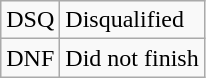<table class="wikitable">
<tr>
<td style="text-align:center;">DSQ</td>
<td>Disqualified</td>
</tr>
<tr>
<td style="text-align:center;">DNF</td>
<td>Did not finish</td>
</tr>
</table>
